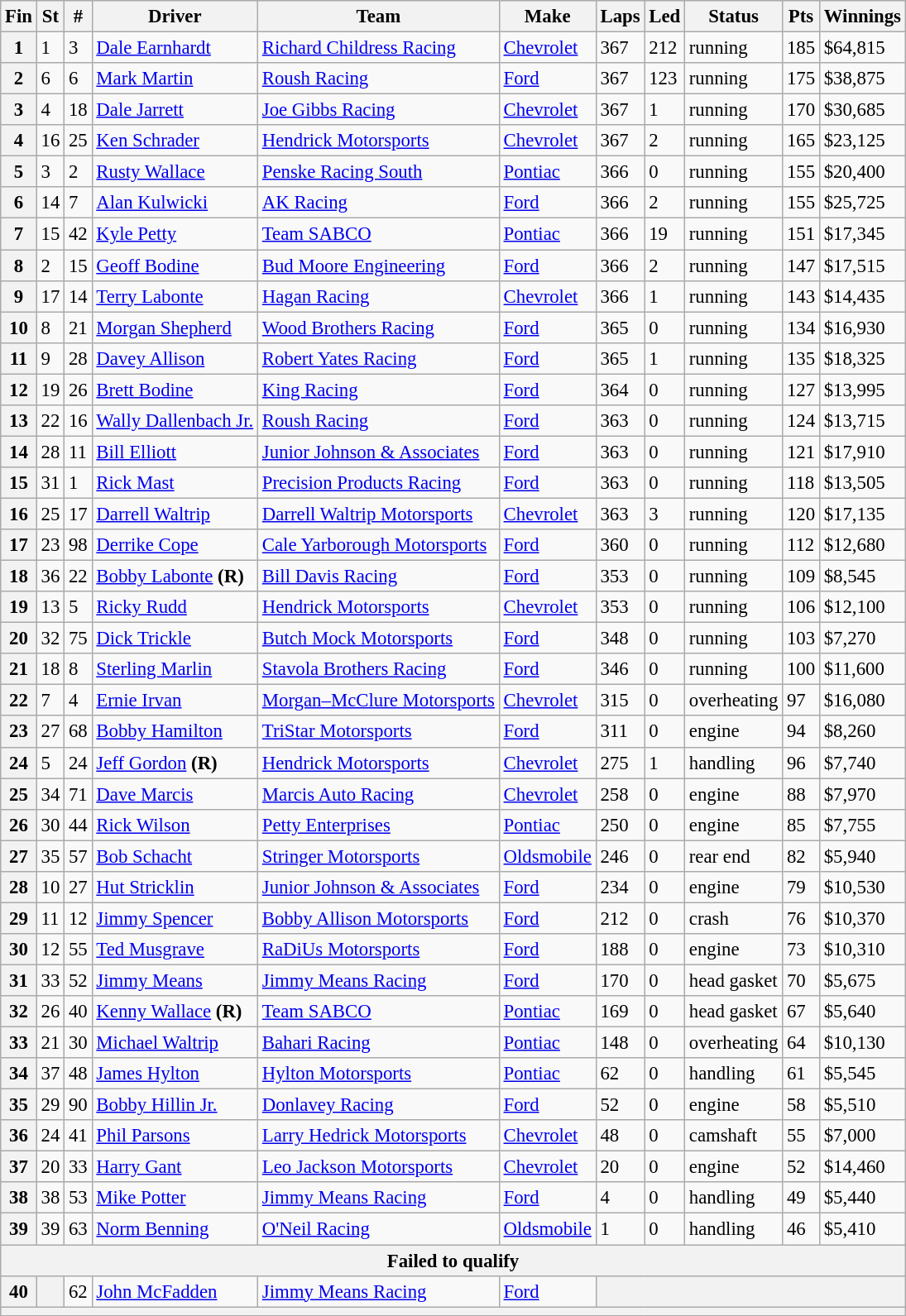<table class="wikitable" style="font-size:95%">
<tr>
<th>Fin</th>
<th>St</th>
<th>#</th>
<th>Driver</th>
<th>Team</th>
<th>Make</th>
<th>Laps</th>
<th>Led</th>
<th>Status</th>
<th>Pts</th>
<th>Winnings</th>
</tr>
<tr>
<th>1</th>
<td>1</td>
<td>3</td>
<td><a href='#'>Dale Earnhardt</a></td>
<td><a href='#'>Richard Childress Racing</a></td>
<td><a href='#'>Chevrolet</a></td>
<td>367</td>
<td>212</td>
<td>running</td>
<td>185</td>
<td>$64,815</td>
</tr>
<tr>
<th>2</th>
<td>6</td>
<td>6</td>
<td><a href='#'>Mark Martin</a></td>
<td><a href='#'>Roush Racing</a></td>
<td><a href='#'>Ford</a></td>
<td>367</td>
<td>123</td>
<td>running</td>
<td>175</td>
<td>$38,875</td>
</tr>
<tr>
<th>3</th>
<td>4</td>
<td>18</td>
<td><a href='#'>Dale Jarrett</a></td>
<td><a href='#'>Joe Gibbs Racing</a></td>
<td><a href='#'>Chevrolet</a></td>
<td>367</td>
<td>1</td>
<td>running</td>
<td>170</td>
<td>$30,685</td>
</tr>
<tr>
<th>4</th>
<td>16</td>
<td>25</td>
<td><a href='#'>Ken Schrader</a></td>
<td><a href='#'>Hendrick Motorsports</a></td>
<td><a href='#'>Chevrolet</a></td>
<td>367</td>
<td>2</td>
<td>running</td>
<td>165</td>
<td>$23,125</td>
</tr>
<tr>
<th>5</th>
<td>3</td>
<td>2</td>
<td><a href='#'>Rusty Wallace</a></td>
<td><a href='#'>Penske Racing South</a></td>
<td><a href='#'>Pontiac</a></td>
<td>366</td>
<td>0</td>
<td>running</td>
<td>155</td>
<td>$20,400</td>
</tr>
<tr>
<th>6</th>
<td>14</td>
<td>7</td>
<td><a href='#'>Alan Kulwicki</a></td>
<td><a href='#'>AK Racing</a></td>
<td><a href='#'>Ford</a></td>
<td>366</td>
<td>2</td>
<td>running</td>
<td>155</td>
<td>$25,725</td>
</tr>
<tr>
<th>7</th>
<td>15</td>
<td>42</td>
<td><a href='#'>Kyle Petty</a></td>
<td><a href='#'>Team SABCO</a></td>
<td><a href='#'>Pontiac</a></td>
<td>366</td>
<td>19</td>
<td>running</td>
<td>151</td>
<td>$17,345</td>
</tr>
<tr>
<th>8</th>
<td>2</td>
<td>15</td>
<td><a href='#'>Geoff Bodine</a></td>
<td><a href='#'>Bud Moore Engineering</a></td>
<td><a href='#'>Ford</a></td>
<td>366</td>
<td>2</td>
<td>running</td>
<td>147</td>
<td>$17,515</td>
</tr>
<tr>
<th>9</th>
<td>17</td>
<td>14</td>
<td><a href='#'>Terry Labonte</a></td>
<td><a href='#'>Hagan Racing</a></td>
<td><a href='#'>Chevrolet</a></td>
<td>366</td>
<td>1</td>
<td>running</td>
<td>143</td>
<td>$14,435</td>
</tr>
<tr>
<th>10</th>
<td>8</td>
<td>21</td>
<td><a href='#'>Morgan Shepherd</a></td>
<td><a href='#'>Wood Brothers Racing</a></td>
<td><a href='#'>Ford</a></td>
<td>365</td>
<td>0</td>
<td>running</td>
<td>134</td>
<td>$16,930</td>
</tr>
<tr>
<th>11</th>
<td>9</td>
<td>28</td>
<td><a href='#'>Davey Allison</a></td>
<td><a href='#'>Robert Yates Racing</a></td>
<td><a href='#'>Ford</a></td>
<td>365</td>
<td>1</td>
<td>running</td>
<td>135</td>
<td>$18,325</td>
</tr>
<tr>
<th>12</th>
<td>19</td>
<td>26</td>
<td><a href='#'>Brett Bodine</a></td>
<td><a href='#'>King Racing</a></td>
<td><a href='#'>Ford</a></td>
<td>364</td>
<td>0</td>
<td>running</td>
<td>127</td>
<td>$13,995</td>
</tr>
<tr>
<th>13</th>
<td>22</td>
<td>16</td>
<td><a href='#'>Wally Dallenbach Jr.</a></td>
<td><a href='#'>Roush Racing</a></td>
<td><a href='#'>Ford</a></td>
<td>363</td>
<td>0</td>
<td>running</td>
<td>124</td>
<td>$13,715</td>
</tr>
<tr>
<th>14</th>
<td>28</td>
<td>11</td>
<td><a href='#'>Bill Elliott</a></td>
<td><a href='#'>Junior Johnson & Associates</a></td>
<td><a href='#'>Ford</a></td>
<td>363</td>
<td>0</td>
<td>running</td>
<td>121</td>
<td>$17,910</td>
</tr>
<tr>
<th>15</th>
<td>31</td>
<td>1</td>
<td><a href='#'>Rick Mast</a></td>
<td><a href='#'>Precision Products Racing</a></td>
<td><a href='#'>Ford</a></td>
<td>363</td>
<td>0</td>
<td>running</td>
<td>118</td>
<td>$13,505</td>
</tr>
<tr>
<th>16</th>
<td>25</td>
<td>17</td>
<td><a href='#'>Darrell Waltrip</a></td>
<td><a href='#'>Darrell Waltrip Motorsports</a></td>
<td><a href='#'>Chevrolet</a></td>
<td>363</td>
<td>3</td>
<td>running</td>
<td>120</td>
<td>$17,135</td>
</tr>
<tr>
<th>17</th>
<td>23</td>
<td>98</td>
<td><a href='#'>Derrike Cope</a></td>
<td><a href='#'>Cale Yarborough Motorsports</a></td>
<td><a href='#'>Ford</a></td>
<td>360</td>
<td>0</td>
<td>running</td>
<td>112</td>
<td>$12,680</td>
</tr>
<tr>
<th>18</th>
<td>36</td>
<td>22</td>
<td><a href='#'>Bobby Labonte</a> <strong>(R)</strong></td>
<td><a href='#'>Bill Davis Racing</a></td>
<td><a href='#'>Ford</a></td>
<td>353</td>
<td>0</td>
<td>running</td>
<td>109</td>
<td>$8,545</td>
</tr>
<tr>
<th>19</th>
<td>13</td>
<td>5</td>
<td><a href='#'>Ricky Rudd</a></td>
<td><a href='#'>Hendrick Motorsports</a></td>
<td><a href='#'>Chevrolet</a></td>
<td>353</td>
<td>0</td>
<td>running</td>
<td>106</td>
<td>$12,100</td>
</tr>
<tr>
<th>20</th>
<td>32</td>
<td>75</td>
<td><a href='#'>Dick Trickle</a></td>
<td><a href='#'>Butch Mock Motorsports</a></td>
<td><a href='#'>Ford</a></td>
<td>348</td>
<td>0</td>
<td>running</td>
<td>103</td>
<td>$7,270</td>
</tr>
<tr>
<th>21</th>
<td>18</td>
<td>8</td>
<td><a href='#'>Sterling Marlin</a></td>
<td><a href='#'>Stavola Brothers Racing</a></td>
<td><a href='#'>Ford</a></td>
<td>346</td>
<td>0</td>
<td>running</td>
<td>100</td>
<td>$11,600</td>
</tr>
<tr>
<th>22</th>
<td>7</td>
<td>4</td>
<td><a href='#'>Ernie Irvan</a></td>
<td><a href='#'>Morgan–McClure Motorsports</a></td>
<td><a href='#'>Chevrolet</a></td>
<td>315</td>
<td>0</td>
<td>overheating</td>
<td>97</td>
<td>$16,080</td>
</tr>
<tr>
<th>23</th>
<td>27</td>
<td>68</td>
<td><a href='#'>Bobby Hamilton</a></td>
<td><a href='#'>TriStar Motorsports</a></td>
<td><a href='#'>Ford</a></td>
<td>311</td>
<td>0</td>
<td>engine</td>
<td>94</td>
<td>$8,260</td>
</tr>
<tr>
<th>24</th>
<td>5</td>
<td>24</td>
<td><a href='#'>Jeff Gordon</a> <strong>(R)</strong></td>
<td><a href='#'>Hendrick Motorsports</a></td>
<td><a href='#'>Chevrolet</a></td>
<td>275</td>
<td>1</td>
<td>handling</td>
<td>96</td>
<td>$7,740</td>
</tr>
<tr>
<th>25</th>
<td>34</td>
<td>71</td>
<td><a href='#'>Dave Marcis</a></td>
<td><a href='#'>Marcis Auto Racing</a></td>
<td><a href='#'>Chevrolet</a></td>
<td>258</td>
<td>0</td>
<td>engine</td>
<td>88</td>
<td>$7,970</td>
</tr>
<tr>
<th>26</th>
<td>30</td>
<td>44</td>
<td><a href='#'>Rick Wilson</a></td>
<td><a href='#'>Petty Enterprises</a></td>
<td><a href='#'>Pontiac</a></td>
<td>250</td>
<td>0</td>
<td>engine</td>
<td>85</td>
<td>$7,755</td>
</tr>
<tr>
<th>27</th>
<td>35</td>
<td>57</td>
<td><a href='#'>Bob Schacht</a></td>
<td><a href='#'>Stringer Motorsports</a></td>
<td><a href='#'>Oldsmobile</a></td>
<td>246</td>
<td>0</td>
<td>rear end</td>
<td>82</td>
<td>$5,940</td>
</tr>
<tr>
<th>28</th>
<td>10</td>
<td>27</td>
<td><a href='#'>Hut Stricklin</a></td>
<td><a href='#'>Junior Johnson & Associates</a></td>
<td><a href='#'>Ford</a></td>
<td>234</td>
<td>0</td>
<td>engine</td>
<td>79</td>
<td>$10,530</td>
</tr>
<tr>
<th>29</th>
<td>11</td>
<td>12</td>
<td><a href='#'>Jimmy Spencer</a></td>
<td><a href='#'>Bobby Allison Motorsports</a></td>
<td><a href='#'>Ford</a></td>
<td>212</td>
<td>0</td>
<td>crash</td>
<td>76</td>
<td>$10,370</td>
</tr>
<tr>
<th>30</th>
<td>12</td>
<td>55</td>
<td><a href='#'>Ted Musgrave</a></td>
<td><a href='#'>RaDiUs Motorsports</a></td>
<td><a href='#'>Ford</a></td>
<td>188</td>
<td>0</td>
<td>engine</td>
<td>73</td>
<td>$10,310</td>
</tr>
<tr>
<th>31</th>
<td>33</td>
<td>52</td>
<td><a href='#'>Jimmy Means</a></td>
<td><a href='#'>Jimmy Means Racing</a></td>
<td><a href='#'>Ford</a></td>
<td>170</td>
<td>0</td>
<td>head gasket</td>
<td>70</td>
<td>$5,675</td>
</tr>
<tr>
<th>32</th>
<td>26</td>
<td>40</td>
<td><a href='#'>Kenny Wallace</a> <strong>(R)</strong></td>
<td><a href='#'>Team SABCO</a></td>
<td><a href='#'>Pontiac</a></td>
<td>169</td>
<td>0</td>
<td>head gasket</td>
<td>67</td>
<td>$5,640</td>
</tr>
<tr>
<th>33</th>
<td>21</td>
<td>30</td>
<td><a href='#'>Michael Waltrip</a></td>
<td><a href='#'>Bahari Racing</a></td>
<td><a href='#'>Pontiac</a></td>
<td>148</td>
<td>0</td>
<td>overheating</td>
<td>64</td>
<td>$10,130</td>
</tr>
<tr>
<th>34</th>
<td>37</td>
<td>48</td>
<td><a href='#'>James Hylton</a></td>
<td><a href='#'>Hylton Motorsports</a></td>
<td><a href='#'>Pontiac</a></td>
<td>62</td>
<td>0</td>
<td>handling</td>
<td>61</td>
<td>$5,545</td>
</tr>
<tr>
<th>35</th>
<td>29</td>
<td>90</td>
<td><a href='#'>Bobby Hillin Jr.</a></td>
<td><a href='#'>Donlavey Racing</a></td>
<td><a href='#'>Ford</a></td>
<td>52</td>
<td>0</td>
<td>engine</td>
<td>58</td>
<td>$5,510</td>
</tr>
<tr>
<th>36</th>
<td>24</td>
<td>41</td>
<td><a href='#'>Phil Parsons</a></td>
<td><a href='#'>Larry Hedrick Motorsports</a></td>
<td><a href='#'>Chevrolet</a></td>
<td>48</td>
<td>0</td>
<td>camshaft</td>
<td>55</td>
<td>$7,000</td>
</tr>
<tr>
<th>37</th>
<td>20</td>
<td>33</td>
<td><a href='#'>Harry Gant</a></td>
<td><a href='#'>Leo Jackson Motorsports</a></td>
<td><a href='#'>Chevrolet</a></td>
<td>20</td>
<td>0</td>
<td>engine</td>
<td>52</td>
<td>$14,460</td>
</tr>
<tr>
<th>38</th>
<td>38</td>
<td>53</td>
<td><a href='#'>Mike Potter</a></td>
<td><a href='#'>Jimmy Means Racing</a></td>
<td><a href='#'>Ford</a></td>
<td>4</td>
<td>0</td>
<td>handling</td>
<td>49</td>
<td>$5,440</td>
</tr>
<tr>
<th>39</th>
<td>39</td>
<td>63</td>
<td><a href='#'>Norm Benning</a></td>
<td><a href='#'>O'Neil Racing</a></td>
<td><a href='#'>Oldsmobile</a></td>
<td>1</td>
<td>0</td>
<td>handling</td>
<td>46</td>
<td>$5,410</td>
</tr>
<tr>
<th colspan="11">Failed to qualify</th>
</tr>
<tr>
<th>40</th>
<th></th>
<td>62</td>
<td><a href='#'>John McFadden</a></td>
<td><a href='#'>Jimmy Means Racing</a></td>
<td><a href='#'>Ford</a></td>
<th colspan="5"></th>
</tr>
<tr>
<th colspan="11"></th>
</tr>
</table>
